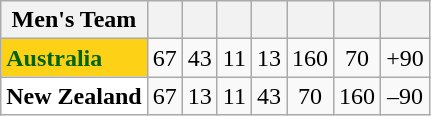<table class="wikitable" style="text-align:center">
<tr>
<th>Men's Team</th>
<th></th>
<th></th>
<th></th>
<th></th>
<th></th>
<th></th>
<th></th>
</tr>
<tr>
<td style="background:#FCD116; color:#006400; text-align:left;"><strong> Australia</strong></td>
<td>67</td>
<td>43</td>
<td>11</td>
<td>13</td>
<td>160</td>
<td>70</td>
<td>+90</td>
</tr>
<tr>
<td style="background:#FFF; color:#000; text-align:left;"><strong> New Zealand</strong></td>
<td>67</td>
<td>13</td>
<td>11</td>
<td>43</td>
<td>70</td>
<td>160</td>
<td>–90</td>
</tr>
</table>
